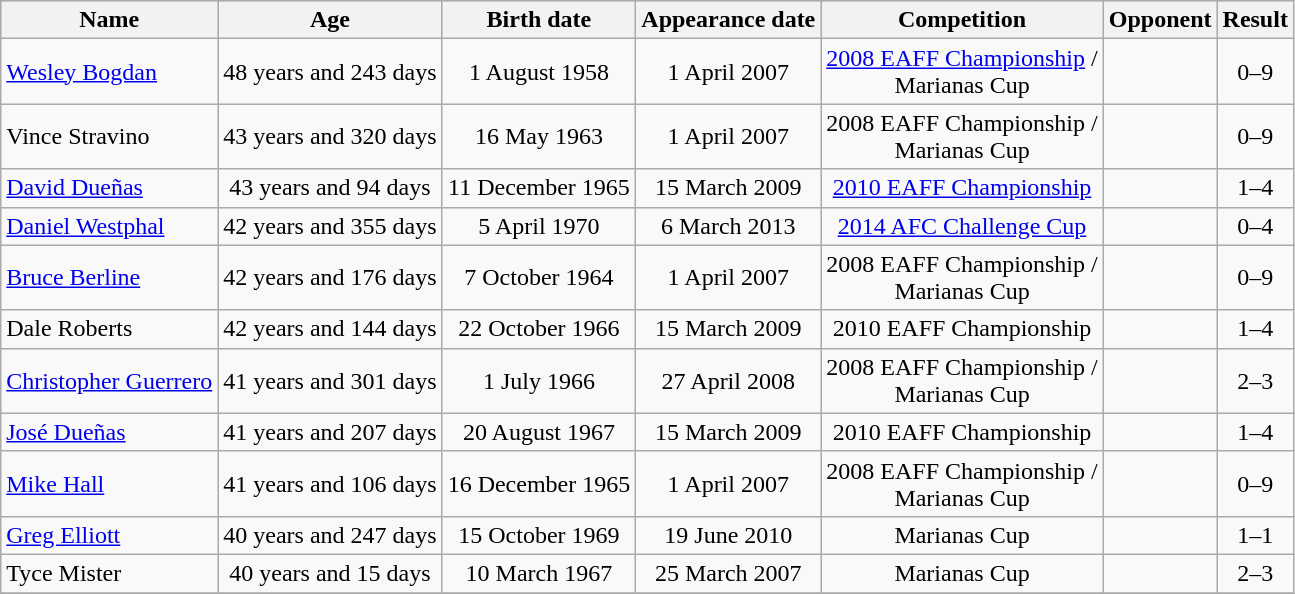<table class="wikitable">
<tr bgcolor="#CCCCFF" align="center">
<th>Name</th>
<th>Age</th>
<th>Birth date</th>
<th>Appearance date</th>
<th>Competition</th>
<th>Opponent</th>
<th>Result</th>
</tr>
<tr>
<td align="left"><a href='#'>Wesley Bogdan</a></td>
<td align="center">48 years and 243 days</td>
<td align="center">1 August 1958</td>
<td align="center">1 April 2007</td>
<td align="center"><a href='#'>2008 EAFF Championship</a> /<br> Marianas Cup</td>
<td align="left"></td>
<td align="center">0–9</td>
</tr>
<tr>
<td align="left">Vince Stravino</td>
<td align="center">43 years and 320 days</td>
<td align="center">16 May 1963</td>
<td align="center">1 April 2007</td>
<td align="center">2008 EAFF Championship /<br> Marianas Cup</td>
<td align="left"></td>
<td align="center">0–9</td>
</tr>
<tr>
<td align="left"><a href='#'>David Dueñas</a></td>
<td align="center">43 years and 94 days</td>
<td align="center">11 December 1965</td>
<td align="center">15 March 2009</td>
<td align="center"><a href='#'>2010 EAFF Championship</a></td>
<td align="left"></td>
<td align="center">1–4</td>
</tr>
<tr>
<td align="left"><a href='#'>Daniel Westphal</a></td>
<td align="center">42 years and 355 days</td>
<td align="center">5 April 1970</td>
<td align="center">6 March 2013</td>
<td align="center"><a href='#'>2014 AFC Challenge Cup</a></td>
<td align="left"></td>
<td align="center">0–4</td>
</tr>
<tr>
<td align="left"><a href='#'>Bruce Berline</a></td>
<td align="center">42 years and 176 days</td>
<td align="center">7 October 1964</td>
<td align="center">1 April 2007</td>
<td align="center">2008 EAFF Championship /<br> Marianas Cup</td>
<td align="left"></td>
<td align="center">0–9</td>
</tr>
<tr>
<td align="left">Dale Roberts</td>
<td align="center">42 years and 144 days</td>
<td align="center">22 October 1966</td>
<td align="center">15 March 2009</td>
<td align="center">2010 EAFF Championship</td>
<td align="left"></td>
<td align="center">1–4</td>
</tr>
<tr>
<td align="left"><a href='#'>Christopher Guerrero</a></td>
<td align="center">41 years and 301 days</td>
<td align="center">1 July 1966</td>
<td align="center">27 April 2008</td>
<td align="center">2008 EAFF Championship /<br> Marianas Cup</td>
<td align="left"></td>
<td align="center">2–3</td>
</tr>
<tr>
<td align="left"><a href='#'>José Dueñas</a></td>
<td align="center">41 years and 207 days</td>
<td align="center">20 August 1967</td>
<td align="center">15 March 2009</td>
<td align="center">2010 EAFF Championship</td>
<td align="left"></td>
<td align="center">1–4</td>
</tr>
<tr>
<td align="left"><a href='#'>Mike Hall</a></td>
<td align="center">41 years and 106 days</td>
<td align="center">16 December 1965</td>
<td align="center">1 April 2007</td>
<td align="center">2008 EAFF Championship /<br> Marianas Cup</td>
<td align="left"></td>
<td align="center">0–9</td>
</tr>
<tr>
<td align="left"><a href='#'>Greg Elliott</a></td>
<td align="center">40 years and 247 days</td>
<td align="center">15 October 1969</td>
<td align="center">19 June 2010</td>
<td align="center">Marianas Cup</td>
<td align="left"></td>
<td align="center">1–1</td>
</tr>
<tr>
<td align="left">Tyce Mister</td>
<td align="center">40 years and 15 days</td>
<td align="center">10 March 1967</td>
<td align="center">25 March 2007</td>
<td align="center">Marianas Cup</td>
<td align="left"></td>
<td align="center">2–3</td>
</tr>
<tr>
</tr>
</table>
